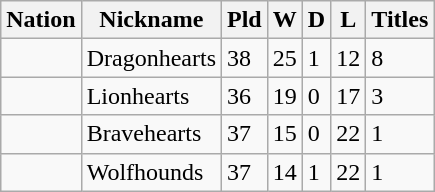<table class="wikitable">
<tr>
<th>Nation</th>
<th>Nickname</th>
<th>Pld</th>
<th>W</th>
<th>D</th>
<th>L</th>
<th>Titles</th>
</tr>
<tr>
<td></td>
<td>Dragonhearts</td>
<td>38</td>
<td>25</td>
<td>1</td>
<td>12</td>
<td>8</td>
</tr>
<tr>
<td></td>
<td>Lionhearts</td>
<td>36</td>
<td>19</td>
<td>0</td>
<td>17</td>
<td>3</td>
</tr>
<tr>
<td></td>
<td>Bravehearts</td>
<td>37</td>
<td>15</td>
<td>0</td>
<td>22</td>
<td>1</td>
</tr>
<tr>
<td></td>
<td>Wolfhounds</td>
<td>37</td>
<td>14</td>
<td>1</td>
<td>22</td>
<td>1</td>
</tr>
</table>
